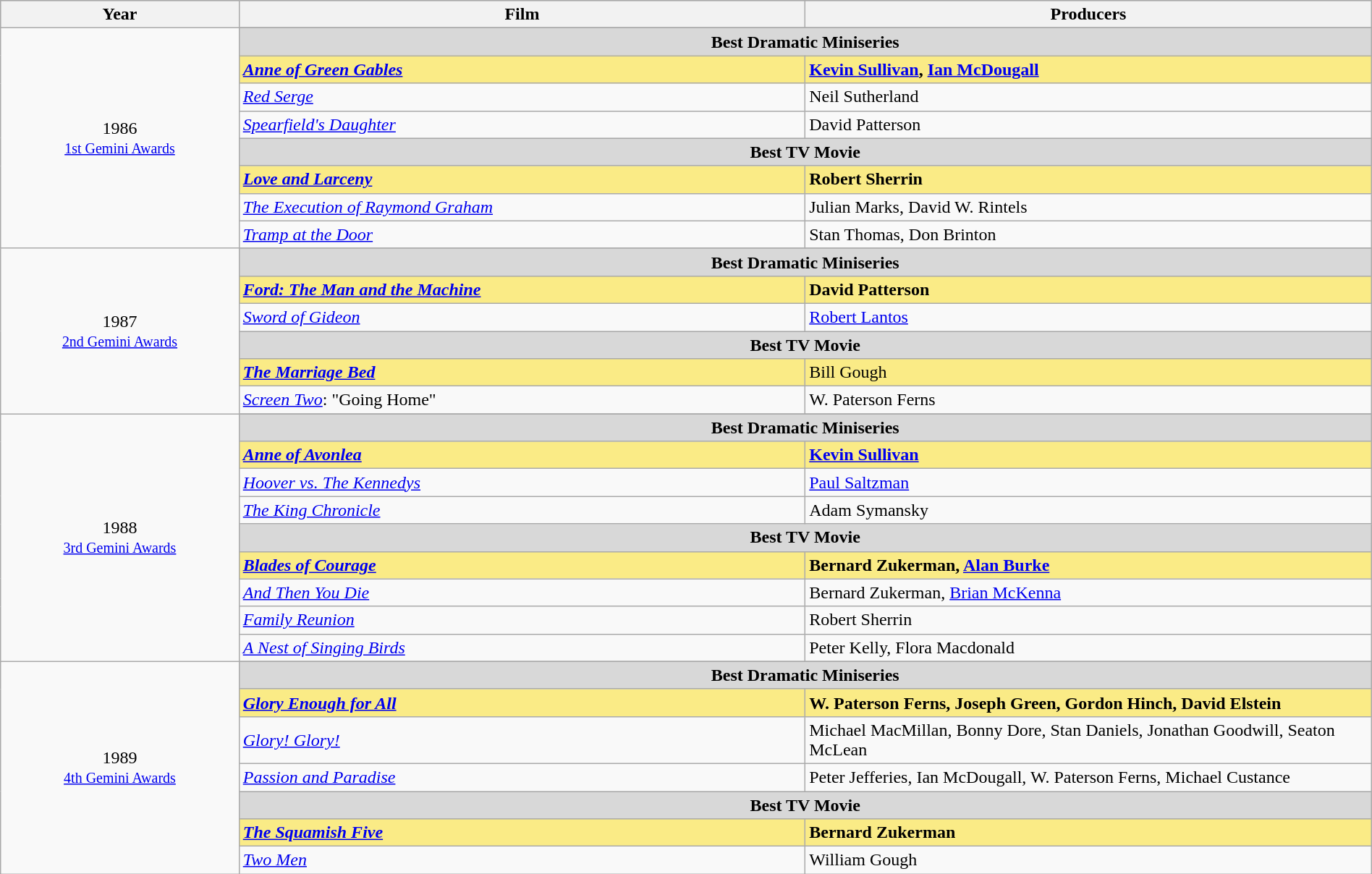<table class="wikitable" style="width:100%;">
<tr style="background:#bebebe;">
<th style="width:8%;">Year</th>
<th style="width:19%;">Film</th>
<th style="width:19%;">Producers</th>
</tr>
<tr>
<td rowspan="9" align="center">1986 <br> <small><a href='#'>1st Gemini Awards</a></small></td>
</tr>
<tr>
<td colspan=2 align=center style="background:#D8D8D8;"><strong>Best Dramatic Miniseries</strong></td>
</tr>
<tr style="background:#FAEB86;">
<td><strong><em><a href='#'>Anne of Green Gables</a></em></strong></td>
<td><strong><a href='#'>Kevin Sullivan</a>, <a href='#'>Ian McDougall</a></strong></td>
</tr>
<tr>
<td><em><a href='#'>Red Serge</a></em></td>
<td>Neil Sutherland</td>
</tr>
<tr>
<td><em><a href='#'>Spearfield's Daughter</a></em></td>
<td>David Patterson</td>
</tr>
<tr>
<td colspan=2 align=center style="background:#D8D8D8;"><strong>Best TV Movie</strong></td>
</tr>
<tr style="background:#FAEB86;">
<td><strong><em><a href='#'>Love and Larceny</a></em></strong></td>
<td><strong>Robert Sherrin</strong></td>
</tr>
<tr>
<td><em><a href='#'>The Execution of Raymond Graham</a></em></td>
<td>Julian Marks, David W. Rintels</td>
</tr>
<tr>
<td><em><a href='#'>Tramp at the Door</a></em></td>
<td>Stan Thomas, Don Brinton</td>
</tr>
<tr>
<td rowspan="7" align="center">1987 <br> <small><a href='#'>2nd Gemini Awards</a></small></td>
</tr>
<tr>
<td colspan=2 align=center style="background:#D8D8D8;"><strong>Best Dramatic Miniseries</strong></td>
</tr>
<tr style="background:#FAEB86;">
<td><strong><em><a href='#'>Ford: The Man and the Machine</a></em></strong></td>
<td><strong>David Patterson</strong></td>
</tr>
<tr>
<td><em><a href='#'>Sword of Gideon</a></em></td>
<td><a href='#'>Robert Lantos</a></td>
</tr>
<tr>
<td colspan=2 align=center style="background:#D8D8D8;"><strong>Best TV Movie</strong></td>
</tr>
<tr style="background:#FAEB86;">
<td><strong><em><a href='#'>The Marriage Bed</a></em></strong></td>
<td>Bill Gough</td>
</tr>
<tr>
<td><em><a href='#'>Screen Two</a></em>: "Going Home"</td>
<td>W. Paterson Ferns</td>
</tr>
<tr>
<td rowspan="10" align="center">1988 <br> <small><a href='#'>3rd Gemini Awards</a></small></td>
</tr>
<tr>
<td colspan=2 align=center style="background:#D8D8D8;"><strong>Best Dramatic Miniseries</strong></td>
</tr>
<tr style="background:#FAEB86;">
<td><strong><em><a href='#'>Anne of Avonlea</a></em></strong></td>
<td><strong><a href='#'>Kevin Sullivan</a></strong></td>
</tr>
<tr>
<td><em><a href='#'>Hoover vs. The Kennedys</a></em></td>
<td><a href='#'>Paul Saltzman</a></td>
</tr>
<tr>
<td><em><a href='#'>The King Chronicle</a></em></td>
<td>Adam Symansky</td>
</tr>
<tr>
<td colspan=2 align=center style="background:#D8D8D8;"><strong>Best TV Movie</strong></td>
</tr>
<tr style="background:#FAEB86;">
<td><strong><em><a href='#'>Blades of Courage</a></em></strong></td>
<td><strong>Bernard Zukerman, <a href='#'>Alan Burke</a></strong></td>
</tr>
<tr>
<td><em><a href='#'>And Then You Die</a></em></td>
<td>Bernard Zukerman, <a href='#'>Brian McKenna</a></td>
</tr>
<tr>
<td><em><a href='#'>Family Reunion</a></em></td>
<td>Robert Sherrin</td>
</tr>
<tr>
<td><em><a href='#'>A Nest of Singing Birds</a></em></td>
<td>Peter Kelly, Flora Macdonald</td>
</tr>
<tr>
<td rowspan="8" align="center">1989 <br> <small><a href='#'>4th Gemini Awards</a></small></td>
</tr>
<tr>
<td colspan=2 align=center style="background:#D8D8D8;"><strong>Best Dramatic Miniseries</strong></td>
</tr>
<tr style="background:#FAEB86;">
<td><strong><em><a href='#'>Glory Enough for All</a></em></strong></td>
<td><strong>W. Paterson Ferns, Joseph Green, Gordon Hinch, David Elstein</strong></td>
</tr>
<tr>
<td><em><a href='#'>Glory! Glory!</a></em></td>
<td>Michael MacMillan, Bonny Dore, Stan Daniels, Jonathan Goodwill, Seaton McLean</td>
</tr>
<tr>
<td><em><a href='#'>Passion and Paradise</a></em></td>
<td>Peter Jefferies, Ian McDougall, W. Paterson Ferns, Michael Custance</td>
</tr>
<tr>
<td colspan=2 align=center style="background:#D8D8D8;"><strong>Best TV Movie</strong></td>
</tr>
<tr style="background:#FAEB86;">
<td><strong><em><a href='#'>The Squamish Five</a></em></strong></td>
<td><strong>Bernard Zukerman</strong></td>
</tr>
<tr>
<td><em><a href='#'>Two Men</a></em></td>
<td>William Gough</td>
</tr>
</table>
